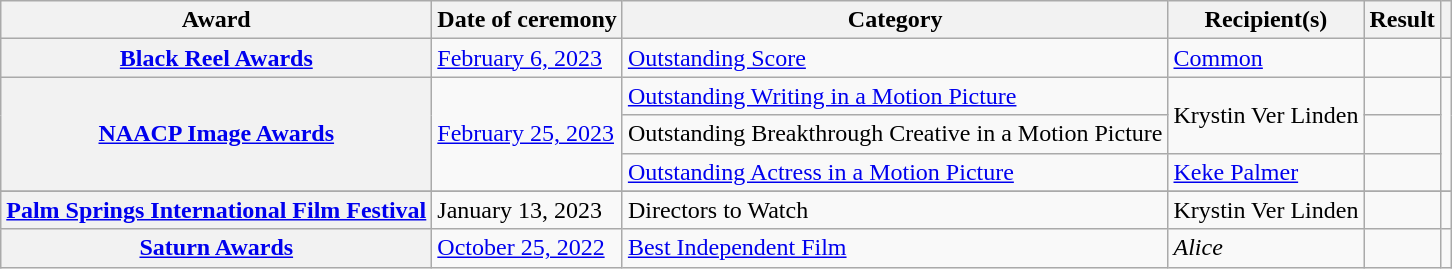<table class="wikitable plainrowheaders sortable col6center">
<tr>
<th scope="col">Award</th>
<th scope="col">Date of ceremony</th>
<th scope="col">Category</th>
<th scope="col">Recipient(s)</th>
<th scope="col">Result</th>
<th scope="col" class="unsortable"></th>
</tr>
<tr>
<th scope="row"><a href='#'>Black Reel Awards</a></th>
<td><a href='#'>February 6, 2023</a></td>
<td><a href='#'>Outstanding Score</a></td>
<td><a href='#'>Common</a></td>
<td></td>
<td><br></td>
</tr>
<tr>
<th rowspan="3" scope="rowgroup"><a href='#'>NAACP Image Awards</a></th>
<td rowspan="3"><a href='#'>February 25, 2023</a></td>
<td><a href='#'>Outstanding Writing in a Motion Picture</a></td>
<td rowspan="2">Krystin Ver Linden</td>
<td></td>
<td rowspan="3"></td>
</tr>
<tr>
<td>Outstanding Breakthrough Creative in a Motion Picture</td>
<td></td>
</tr>
<tr>
<td><a href='#'>Outstanding Actress in a Motion Picture</a></td>
<td><a href='#'>Keke Palmer</a></td>
<td></td>
</tr>
<tr>
</tr>
<tr>
<th scope="row"><a href='#'>Palm Springs International Film Festival </a></th>
<td>January 13, 2023</td>
<td>Directors to Watch</td>
<td>Krystin Ver Linden</td>
<td></td>
<td style="text-align:center;"></td>
</tr>
<tr>
<th scope="row"><a href='#'>Saturn Awards</a></th>
<td><a href='#'>October 25, 2022</a></td>
<td><a href='#'>Best Independent Film</a></td>
<td><em>Alice</em></td>
<td></td>
<td style="text-align:center;"><br></td>
</tr>
</table>
